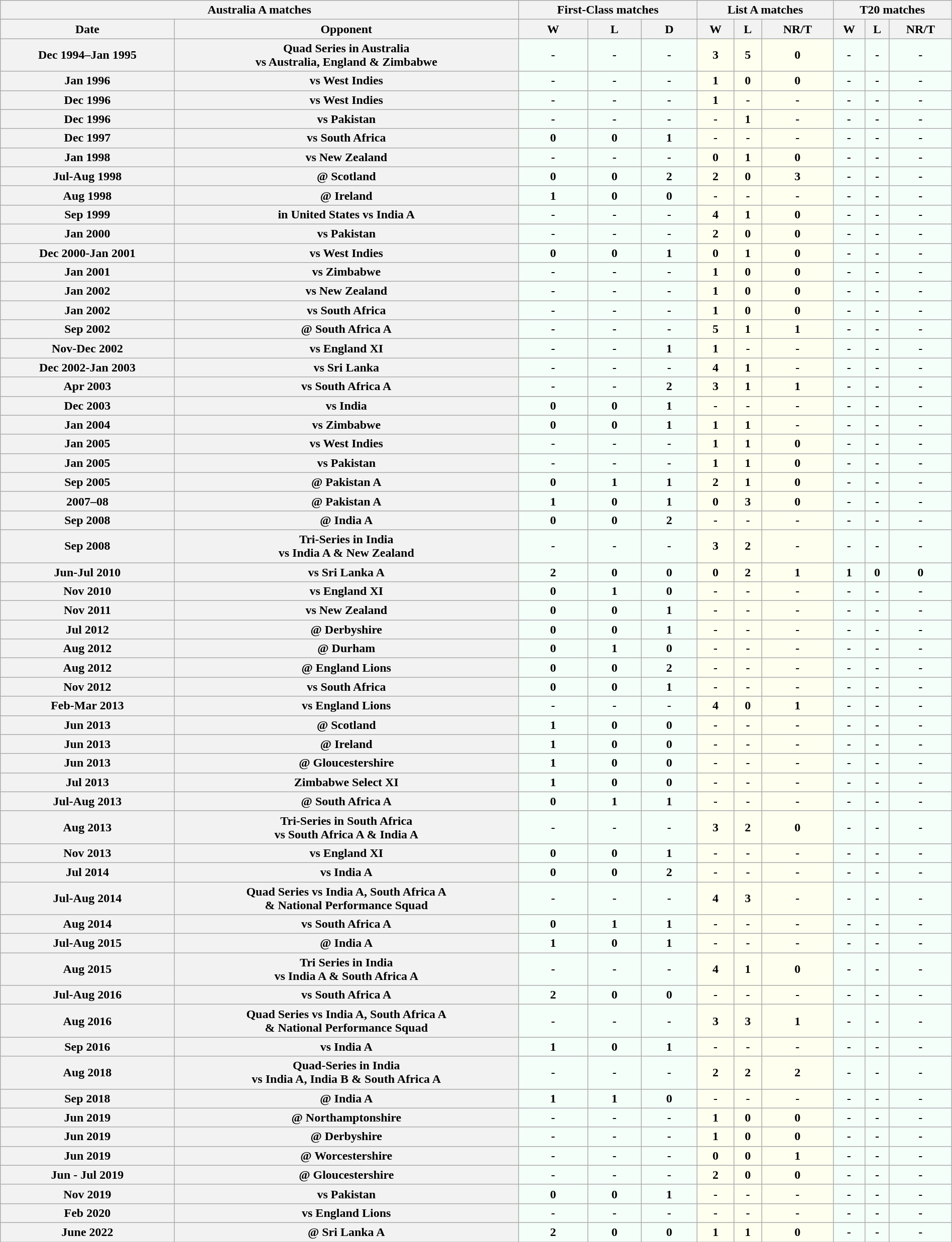<table class="wikitable" style="width:100%;">
<tr style="background:#efefef;">
<th colspan=2>Australia A matches</th>
<th colspan=3>First-Class matches</th>
<th colspan=3>List A matches</th>
<th colspan=3>T20 matches</th>
</tr>
<tr style="background:#efefef;">
<th>Date</th>
<th>Opponent</th>
<th>W</th>
<th>L</th>
<th>D</th>
<th>W</th>
<th>L</th>
<th>NR/T</th>
<th>W</th>
<th>L</th>
<th>NR/T</th>
</tr>
<tr>
<th>Dec 1994–Jan 1995</th>
<th>Quad Series in Australia<br>vs Australia, England & Zimbabwe</th>
<th style="background:#f5fffa;">-</th>
<th style="background:#f5fffa;">-</th>
<th style="background:#f5fffa;">-</th>
<th style="background:ivory;">3</th>
<th style="background:ivory;">5</th>
<th style="background:ivory;">0</th>
<th style="background:#f5fffa;">-</th>
<th style="background:#f5fffa;">-</th>
<th style="background:#f5fffa;">-</th>
</tr>
<tr>
<th>Jan 1996</th>
<th>vs West Indies</th>
<th style="background:#f5fffa;">-</th>
<th style="background:#f5fffa;">-</th>
<th style="background:#f5fffa;">-</th>
<th style="background:ivory;">1</th>
<th style="background:ivory;">0</th>
<th style="background:ivory;">0</th>
<th style="background:#f5fffa;">-</th>
<th style="background:#f5fffa;">-</th>
<th style="background:#f5fffa;">-</th>
</tr>
<tr>
<th>Dec 1996</th>
<th>vs West Indies</th>
<th style="background:#f5fffa;">-</th>
<th style="background:#f5fffa;">-</th>
<th style="background:#f5fffa;">-</th>
<th style="background:ivory;">1</th>
<th style="background:ivory;">-</th>
<th style="background:ivory;">-</th>
<th style="background:#f5fffa;">-</th>
<th style="background:#f5fffa;">-</th>
<th style="background:#f5fffa;">-</th>
</tr>
<tr>
<th>Dec 1996</th>
<th>vs Pakistan</th>
<th style="background:#f5fffa;">-</th>
<th style="background:#f5fffa;">-</th>
<th style="background:#f5fffa;">-</th>
<th style="background:ivory;">-</th>
<th style="background:ivory;">1</th>
<th style="background:ivory;">-</th>
<th style="background:#f5fffa;">-</th>
<th style="background:#f5fffa;">-</th>
<th style="background:#f5fffa;">-</th>
</tr>
<tr>
<th>Dec 1997</th>
<th>vs South Africa</th>
<th style="background:#f5fffa;">0</th>
<th style="background:#f5fffa;">0</th>
<th style="background:#f5fffa;">1</th>
<th style="background:ivory;">-</th>
<th style="background:ivory;">-</th>
<th style="background:ivory;">-</th>
<th style="background:#f5fffa;">-</th>
<th style="background:#f5fffa;">-</th>
<th style="background:#f5fffa;">-</th>
</tr>
<tr>
<th>Jan 1998</th>
<th>vs New Zealand</th>
<th style="background:#f5fffa;">-</th>
<th style="background:#f5fffa;">-</th>
<th style="background:#f5fffa;">-</th>
<th style="background:ivory;">0</th>
<th style="background:ivory;">1</th>
<th style="background:ivory;">0</th>
<th style="background:#f5fffa;">-</th>
<th style="background:#f5fffa;">-</th>
<th style="background:#f5fffa;">-</th>
</tr>
<tr>
<th>Jul-Aug 1998</th>
<th>@ Scotland</th>
<th style="background:#f5fffa;">0</th>
<th style="background:#f5fffa;">0</th>
<th style="background:#f5fffa;">2</th>
<th style="background:ivory;">2</th>
<th style="background:ivory;">0</th>
<th style="background:ivory;">3</th>
<th style="background:#f5fffa;">-</th>
<th style="background:#f5fffa;">-</th>
<th style="background:#f5fffa;">-</th>
</tr>
<tr>
<th>Aug 1998</th>
<th>@ Ireland</th>
<th style="background:#f5fffa;">1</th>
<th style="background:#f5fffa;">0</th>
<th style="background:#f5fffa;">0</th>
<th style="background:ivory;">-</th>
<th style="background:ivory;">-</th>
<th style="background:ivory;">-</th>
<th style="background:#f5fffa;">-</th>
<th style="background:#f5fffa;">-</th>
<th style="background:#f5fffa;">-</th>
</tr>
<tr>
<th>Sep 1999</th>
<th>in United States vs India A</th>
<th style="background:#f5fffa;">-</th>
<th style="background:#f5fffa;">-</th>
<th style="background:#f5fffa;">-</th>
<th style="background:ivory;">4</th>
<th style="background:ivory;">1</th>
<th style="background:ivory;">0</th>
<th style="background:#f5fffa;">-</th>
<th style="background:#f5fffa;">-</th>
<th style="background:#f5fffa;">-</th>
</tr>
<tr>
<th>Jan 2000</th>
<th>vs Pakistan</th>
<th style="background:#f5fffa;">-</th>
<th style="background:#f5fffa;">-</th>
<th style="background:#f5fffa;">-</th>
<th style="background:ivory;">2</th>
<th style="background:ivory;">0</th>
<th style="background:ivory;">0</th>
<th style="background:#f5fffa;">-</th>
<th style="background:#f5fffa;">-</th>
<th style="background:#f5fffa;">-</th>
</tr>
<tr>
<th>Dec 2000-Jan 2001</th>
<th>vs West Indies</th>
<th style="background:#f5fffa;">0</th>
<th style="background:#f5fffa;">0</th>
<th style="background:#f5fffa;">1</th>
<th style="background:ivory;">0</th>
<th style="background:ivory;">1</th>
<th style="background:ivory;">0</th>
<th style="background:#f5fffa;">-</th>
<th style="background:#f5fffa;">-</th>
<th style="background:#f5fffa;">-</th>
</tr>
<tr>
<th>Jan 2001</th>
<th>vs Zimbabwe</th>
<th style="background:#f5fffa;">-</th>
<th style="background:#f5fffa;">-</th>
<th style="background:#f5fffa;">-</th>
<th style="background:ivory;">1</th>
<th style="background:ivory;">0</th>
<th style="background:ivory;">0</th>
<th style="background:#f5fffa;">-</th>
<th style="background:#f5fffa;">-</th>
<th style="background:#f5fffa;">-</th>
</tr>
<tr>
<th>Jan 2002</th>
<th>vs New Zealand</th>
<th style="background:#f5fffa;">-</th>
<th style="background:#f5fffa;">-</th>
<th style="background:#f5fffa;">-</th>
<th style="background:ivory;">1</th>
<th style="background:ivory;">0</th>
<th style="background:ivory;">0</th>
<th style="background:#f5fffa;">-</th>
<th style="background:#f5fffa;">-</th>
<th style="background:#f5fffa;">-</th>
</tr>
<tr>
<th>Jan 2002</th>
<th>vs South Africa</th>
<th style="background:#f5fffa;">-</th>
<th style="background:#f5fffa;">-</th>
<th style="background:#f5fffa;">-</th>
<th style="background:ivory;">1</th>
<th style="background:ivory;">0</th>
<th style="background:ivory;">0</th>
<th style="background:#f5fffa;">-</th>
<th style="background:#f5fffa;">-</th>
<th style="background:#f5fffa;">-</th>
</tr>
<tr>
<th>Sep 2002</th>
<th>@ South Africa A</th>
<th style="background:#f5fffa;">-</th>
<th style="background:#f5fffa;">-</th>
<th style="background:#f5fffa;">-</th>
<th style="background:ivory;">5</th>
<th style="background:ivory;">1</th>
<th style="background:ivory;">1</th>
<th style="background:#f5fffa;">-</th>
<th style="background:#f5fffa;">-</th>
<th style="background:#f5fffa;">-</th>
</tr>
<tr>
<th>Nov-Dec 2002</th>
<th>vs England XI</th>
<th style="background:#f5fffa;">-</th>
<th style="background:#f5fffa;">-</th>
<th style="background:#f5fffa;">1</th>
<th style="background:ivory;">1</th>
<th style="background:ivory;">-</th>
<th style="background:ivory;">-</th>
<th style="background:#f5fffa;">-</th>
<th style="background:#f5fffa;">-</th>
<th style="background:#f5fffa;">-</th>
</tr>
<tr>
<th>Dec 2002-Jan 2003</th>
<th>vs Sri Lanka</th>
<th style="background:#f5fffa;">-</th>
<th style="background:#f5fffa;">-</th>
<th style="background:#f5fffa;">-</th>
<th style="background:ivory;">4</th>
<th style="background:ivory;">1</th>
<th style="background:ivory;">-</th>
<th style="background:#f5fffa;">-</th>
<th style="background:#f5fffa;">-</th>
<th style="background:#f5fffa;">-</th>
</tr>
<tr>
<th>Apr 2003</th>
<th>vs South Africa A</th>
<th style="background:#f5fffa;">-</th>
<th style="background:#f5fffa;">-</th>
<th style="background:#f5fffa;">2</th>
<th style="background:ivory;">3</th>
<th style="background:ivory;">1</th>
<th style="background:ivory;">1</th>
<th style="background:#f5fffa;">-</th>
<th style="background:#f5fffa;">-</th>
<th style="background:#f5fffa;">-</th>
</tr>
<tr>
<th>Dec 2003</th>
<th>vs India</th>
<th style="background:#f5fffa;">0</th>
<th style="background:#f5fffa;">0</th>
<th style="background:#f5fffa;">1</th>
<th style="background:ivory;">-</th>
<th style="background:ivory;">-</th>
<th style="background:ivory;">-</th>
<th style="background:#f5fffa;">-</th>
<th style="background:#f5fffa;">-</th>
<th style="background:#f5fffa;">-</th>
</tr>
<tr>
<th>Jan 2004</th>
<th>vs Zimbabwe</th>
<th style="background:#f5fffa;">0</th>
<th style="background:#f5fffa;">0</th>
<th style="background:#f5fffa;">1</th>
<th style="background:ivory;">1</th>
<th style="background:ivory;">1</th>
<th style="background:ivory;">-</th>
<th style="background:#f5fffa;">-</th>
<th style="background:#f5fffa;">-</th>
<th style="background:#f5fffa;">-</th>
</tr>
<tr>
<th>Jan 2005</th>
<th>vs West Indies</th>
<th style="background:#f5fffa;">-</th>
<th style="background:#f5fffa;">-</th>
<th style="background:#f5fffa;">-</th>
<th style="background:ivory;">1</th>
<th style="background:ivory;">1</th>
<th style="background:ivory;">0</th>
<th style="background:#f5fffa;">-</th>
<th style="background:#f5fffa;">-</th>
<th style="background:#f5fffa;">-</th>
</tr>
<tr>
<th>Jan 2005</th>
<th>vs Pakistan</th>
<th style="background:#f5fffa;">-</th>
<th style="background:#f5fffa;">-</th>
<th style="background:#f5fffa;">-</th>
<th style="background:ivory;">1</th>
<th style="background:ivory;">1</th>
<th style="background:ivory;">0</th>
<th style="background:#f5fffa;">-</th>
<th style="background:#f5fffa;">-</th>
<th style="background:#f5fffa;">-</th>
</tr>
<tr>
<th>Sep 2005</th>
<th>@ Pakistan A</th>
<th style="background:#f5fffa;">0</th>
<th style="background:#f5fffa;">1</th>
<th style="background:#f5fffa;">1</th>
<th style="background:ivory;">2</th>
<th style="background:ivory;">1</th>
<th style="background:ivory;">0</th>
<th style="background:#f5fffa;">-</th>
<th style="background:#f5fffa;">-</th>
<th style="background:#f5fffa;">-</th>
</tr>
<tr>
<th>2007–08</th>
<th>@ Pakistan A</th>
<th style="background:#f5fffa;">1</th>
<th style="background:#f5fffa;">0</th>
<th style="background:#f5fffa;">1</th>
<th style="background:ivory;">0</th>
<th style="background:ivory;">3</th>
<th style="background:ivory;">0</th>
<th style="background:#f5fffa;">-</th>
<th style="background:#f5fffa;">-</th>
<th style="background:#f5fffa;">-</th>
</tr>
<tr>
<th>Sep 2008</th>
<th>@ India A</th>
<th style="background:#f5fffa;">0</th>
<th style="background:#f5fffa;">0</th>
<th style="background:#f5fffa;">2</th>
<th style="background:ivory;">-</th>
<th style="background:ivory;">-</th>
<th style="background:ivory;">-</th>
<th style="background:#f5fffa;">-</th>
<th style="background:#f5fffa;">-</th>
<th style="background:#f5fffa;">-</th>
</tr>
<tr>
<th>Sep 2008</th>
<th>Tri-Series in India<br>vs India A & New Zealand</th>
<th style="background:#f5fffa;">-</th>
<th style="background:#f5fffa;">-</th>
<th style="background:#f5fffa;">-</th>
<th style="background:ivory;">3</th>
<th style="background:ivory;">2</th>
<th style="background:ivory;">-</th>
<th style="background:#f5fffa;">-</th>
<th style="background:#f5fffa;">-</th>
<th style="background:#f5fffa;">-</th>
</tr>
<tr>
<th>Jun-Jul 2010</th>
<th>vs Sri Lanka A</th>
<th style="background:#f5fffa;">2</th>
<th style="background:#f5fffa;">0</th>
<th style="background:#f5fffa;">0</th>
<th style="background:ivory;">0</th>
<th style="background:ivory;">2</th>
<th style="background:ivory;">1</th>
<th style="background:#f5fffa;">1</th>
<th style="background:#f5fffa;">0</th>
<th style="background:#f5fffa;">0</th>
</tr>
<tr>
<th>Nov 2010</th>
<th>vs England XI</th>
<th style="background:#f5fffa;">0</th>
<th style="background:#f5fffa;">1</th>
<th style="background:#f5fffa;">0</th>
<th style="background:ivory;">-</th>
<th style="background:ivory;">-</th>
<th style="background:ivory;">-</th>
<th style="background:#f5fffa;">-</th>
<th style="background:#f5fffa;">-</th>
<th style="background:#f5fffa;">-</th>
</tr>
<tr>
<th>Nov 2011</th>
<th>vs New Zealand</th>
<th style="background:#f5fffa;">0</th>
<th style="background:#f5fffa;">0</th>
<th style="background:#f5fffa;">1</th>
<th style="background:ivory;">-</th>
<th style="background:ivory;">-</th>
<th style="background:ivory;">-</th>
<th style="background:#f5fffa;">-</th>
<th style="background:#f5fffa;">-</th>
<th style="background:#f5fffa;">-</th>
</tr>
<tr>
<th>Jul 2012</th>
<th>@ Derbyshire</th>
<th style="background:#f5fffa;">0</th>
<th style="background:#f5fffa;">0</th>
<th style="background:#f5fffa;">1</th>
<th style="background:ivory;">-</th>
<th style="background:ivory;">-</th>
<th style="background:ivory;">-</th>
<th style="background:#f5fffa;">-</th>
<th style="background:#f5fffa;">-</th>
<th style="background:#f5fffa;">-</th>
</tr>
<tr>
<th>Aug 2012</th>
<th>@ Durham</th>
<th style="background:#f5fffa;">0</th>
<th style="background:#f5fffa;">1</th>
<th style="background:#f5fffa;">0</th>
<th style="background:ivory;">-</th>
<th style="background:ivory;">-</th>
<th style="background:ivory;">-</th>
<th style="background:#f5fffa;">-</th>
<th style="background:#f5fffa;">-</th>
<th style="background:#f5fffa;">-</th>
</tr>
<tr>
<th>Aug 2012</th>
<th>@ England Lions</th>
<th style="background:#f5fffa;">0</th>
<th style="background:#f5fffa;">0</th>
<th style="background:#f5fffa;">2</th>
<th style="background:ivory;">-</th>
<th style="background:ivory;">-</th>
<th style="background:ivory;">-</th>
<th style="background:#f5fffa;">-</th>
<th style="background:#f5fffa;">-</th>
<th style="background:#f5fffa;">-</th>
</tr>
<tr>
<th>Nov 2012</th>
<th>vs South Africa</th>
<th style="background:#f5fffa;">0</th>
<th style="background:#f5fffa;">0</th>
<th style="background:#f5fffa;">1</th>
<th style="background:ivory;">-</th>
<th style="background:ivory;">-</th>
<th style="background:ivory;">-</th>
<th style="background:#f5fffa;">-</th>
<th style="background:#f5fffa;">-</th>
<th style="background:#f5fffa;">-</th>
</tr>
<tr>
<th>Feb-Mar 2013</th>
<th>vs England Lions</th>
<th style="background:#f5fffa;">-</th>
<th style="background:#f5fffa;">-</th>
<th style="background:#f5fffa;">-</th>
<th style="background:ivory;">4</th>
<th style="background:ivory;">0</th>
<th style="background:ivory;">1</th>
<th style="background:#f5fffa;">-</th>
<th style="background:#f5fffa;">-</th>
<th style="background:#f5fffa;">-</th>
</tr>
<tr>
<th>Jun 2013</th>
<th>@ Scotland</th>
<th style="background:#f5fffa;">1</th>
<th style="background:#f5fffa;">0</th>
<th style="background:#f5fffa;">0</th>
<th style="background:ivory;">-</th>
<th style="background:ivory;">-</th>
<th style="background:ivory;">-</th>
<th style="background:#f5fffa;">-</th>
<th style="background:#f5fffa;">-</th>
<th style="background:#f5fffa;">-</th>
</tr>
<tr>
<th>Jun 2013</th>
<th>@ Ireland</th>
<th style="background:#f5fffa;">1</th>
<th style="background:#f5fffa;">0</th>
<th style="background:#f5fffa;">0</th>
<th style="background:ivory;">-</th>
<th style="background:ivory;">-</th>
<th style="background:ivory;">-</th>
<th style="background:#f5fffa;">-</th>
<th style="background:#f5fffa;">-</th>
<th style="background:#f5fffa;">-</th>
</tr>
<tr>
<th>Jun 2013</th>
<th>@ Gloucestershire</th>
<th style="background:#f5fffa;">1</th>
<th style="background:#f5fffa;">0</th>
<th style="background:#f5fffa;">0</th>
<th style="background:ivory;">-</th>
<th style="background:ivory;">-</th>
<th style="background:ivory;">-</th>
<th style="background:#f5fffa;">-</th>
<th style="background:#f5fffa;">-</th>
<th style="background:#f5fffa;">-</th>
</tr>
<tr>
<th>Jul 2013</th>
<th>Zimbabwe Select XI</th>
<th style="background:#f5fffa;">1</th>
<th style="background:#f5fffa;">0</th>
<th style="background:#f5fffa;">0</th>
<th style="background:ivory;">-</th>
<th style="background:ivory;">-</th>
<th style="background:ivory;">-</th>
<th style="background:#f5fffa;">-</th>
<th style="background:#f5fffa;">-</th>
<th style="background:#f5fffa;">-</th>
</tr>
<tr>
<th>Jul-Aug 2013</th>
<th>@ South Africa A</th>
<th style="background:#f5fffa;">0</th>
<th style="background:#f5fffa;">1</th>
<th style="background:#f5fffa;">1</th>
<th style="background:ivory;">-</th>
<th style="background:ivory;">-</th>
<th style="background:ivory;">-</th>
<th style="background:#f5fffa;">-</th>
<th style="background:#f5fffa;">-</th>
<th style="background:#f5fffa;">-</th>
</tr>
<tr>
<th>Aug 2013</th>
<th>Tri-Series in South Africa<br>vs South Africa A & India A</th>
<th style="background:#f5fffa;">-</th>
<th style="background:#f5fffa;">-</th>
<th style="background:#f5fffa;">-</th>
<th style="background:ivory;">3</th>
<th style="background:ivory;">2</th>
<th style="background:ivory;">0</th>
<th style="background:#f5fffa;">-</th>
<th style="background:#f5fffa;">-</th>
<th style="background:#f5fffa;">-</th>
</tr>
<tr>
<th>Nov 2013</th>
<th>vs England XI</th>
<th style="background:#f5fffa;">0</th>
<th style="background:#f5fffa;">0</th>
<th style="background:#f5fffa;">1</th>
<th style="background:ivory;">-</th>
<th style="background:ivory;">-</th>
<th style="background:ivory;">-</th>
<th style="background:#f5fffa;">-</th>
<th style="background:#f5fffa;">-</th>
<th style="background:#f5fffa;">-</th>
</tr>
<tr>
<th>Jul 2014</th>
<th>vs India A</th>
<th style="background:#f5fffa;">0</th>
<th style="background:#f5fffa;">0</th>
<th style="background:#f5fffa;">2</th>
<th style="background:ivory;">-</th>
<th style="background:ivory;">-</th>
<th style="background:ivory;">-</th>
<th style="background:#f5fffa;">-</th>
<th style="background:#f5fffa;">-</th>
<th style="background:#f5fffa;">-</th>
</tr>
<tr>
<th>Jul-Aug 2014</th>
<th>Quad Series vs India A, South Africa A<br>& National Performance Squad</th>
<th style="background:#f5fffa;">-</th>
<th style="background:#f5fffa;">-</th>
<th style="background:#f5fffa;">-</th>
<th style="background:ivory;">4</th>
<th style="background:ivory;">3</th>
<th style="background:ivory;">-</th>
<th style="background:#f5fffa;">-</th>
<th style="background:#f5fffa;">-</th>
<th style="background:#f5fffa;">-</th>
</tr>
<tr>
<th>Aug 2014</th>
<th>vs South Africa A</th>
<th style="background:#f5fffa;">0</th>
<th style="background:#f5fffa;">1</th>
<th style="background:#f5fffa;">1</th>
<th style="background:ivory;">-</th>
<th style="background:ivory;">-</th>
<th style="background:ivory;">-</th>
<th style="background:#f5fffa;">-</th>
<th style="background:#f5fffa;">-</th>
<th style="background:#f5fffa;">-</th>
</tr>
<tr>
<th>Jul-Aug 2015</th>
<th>@ India A</th>
<th style="background:#f5fffa;">1</th>
<th style="background:#f5fffa;">0</th>
<th style="background:#f5fffa;">1</th>
<th style="background:ivory;">-</th>
<th style="background:ivory;">-</th>
<th style="background:ivory;">-</th>
<th style="background:#f5fffa;">-</th>
<th style="background:#f5fffa;">-</th>
<th style="background:#f5fffa;">-</th>
</tr>
<tr>
<th>Aug 2015</th>
<th>Tri Series in India<br>vs India A & South Africa A</th>
<th style="background:#f5fffa;">-</th>
<th style="background:#f5fffa;">-</th>
<th style="background:#f5fffa;">-</th>
<th style="background:ivory;">4</th>
<th style="background:ivory;">1</th>
<th style="background:ivory;">0</th>
<th style="background:#f5fffa;">-</th>
<th style="background:#f5fffa;">-</th>
<th style="background:#f5fffa;">-</th>
</tr>
<tr>
<th>Jul-Aug 2016</th>
<th>vs South Africa A</th>
<th style="background:#f5fffa;">2</th>
<th style="background:#f5fffa;">0</th>
<th style="background:#f5fffa;">0</th>
<th style="background:ivory;">-</th>
<th style="background:ivory;">-</th>
<th style="background:ivory;">-</th>
<th style="background:#f5fffa;">-</th>
<th style="background:#f5fffa;">-</th>
<th style="background:#f5fffa;">-</th>
</tr>
<tr>
<th>Aug 2016</th>
<th>Quad Series vs India A, South Africa A<br>& National Performance Squad</th>
<th style="background:#f5fffa;">-</th>
<th style="background:#f5fffa;">-</th>
<th style="background:#f5fffa;">-</th>
<th style="background:ivory;">3</th>
<th style="background:ivory;">3</th>
<th style="background:ivory;">1</th>
<th style="background:#f5fffa;">-</th>
<th style="background:#f5fffa;">-</th>
<th style="background:#f5fffa;">-</th>
</tr>
<tr>
<th>Sep 2016</th>
<th>vs India A</th>
<th style="background:#f5fffa;">1</th>
<th style="background:#f5fffa;">0</th>
<th style="background:#f5fffa;">1</th>
<th style="background:ivory;">-</th>
<th style="background:ivory;">-</th>
<th style="background:ivory;">-</th>
<th style="background:#f5fffa;">-</th>
<th style="background:#f5fffa;">-</th>
<th style="background:#f5fffa;">-</th>
</tr>
<tr>
<th>Aug 2018</th>
<th>Quad-Series in India<br>vs India A, India B & South Africa A</th>
<th style="background:#f5fffa;">-</th>
<th style="background:#f5fffa;">-</th>
<th style="background:#f5fffa;">-</th>
<th style="background:ivory;">2</th>
<th style="background:ivory;">2</th>
<th style="background:ivory;">2</th>
<th style="background:#f5fffa;">-</th>
<th style="background:#f5fffa;">-</th>
<th style="background:#f5fffa;">-</th>
</tr>
<tr>
<th>Sep 2018</th>
<th>@ India A</th>
<th style="background:#f5fffa;">1</th>
<th style="background:#f5fffa;">1</th>
<th style="background:#f5fffa;">0</th>
<th style="background:ivory;">-</th>
<th style="background:ivory;">-</th>
<th style="background:ivory;">-</th>
<th style="background:#f5fffa;">-</th>
<th style="background:#f5fffa;">-</th>
<th style="background:#f5fffa;">-</th>
</tr>
<tr>
<th>Jun 2019</th>
<th>@ Northamptonshire</th>
<th style="background:#f5fffa;">-</th>
<th style="background:#f5fffa;">-</th>
<th style="background:#f5fffa;">-</th>
<th style="background:ivory;">1</th>
<th style="background:ivory;">0</th>
<th style="background:ivory;">0</th>
<th style="background:#f5fffa;">-</th>
<th style="background:#f5fffa;">-</th>
<th style="background:#f5fffa;">-</th>
</tr>
<tr>
<th>Jun 2019</th>
<th>@ Derbyshire</th>
<th style="background:#f5fffa;">-</th>
<th style="background:#f5fffa;">-</th>
<th style="background:#f5fffa;">-</th>
<th style="background:ivory;">1</th>
<th style="background:ivory;">0</th>
<th style="background:ivory;">0</th>
<th style="background:#f5fffa;">-</th>
<th style="background:#f5fffa;">-</th>
<th style="background:#f5fffa;">-</th>
</tr>
<tr>
<th>Jun 2019</th>
<th>@ Worcestershire</th>
<th style="background:#f5fffa;">-</th>
<th style="background:#f5fffa;">-</th>
<th style="background:#f5fffa;">-</th>
<th style="background:ivory;">0</th>
<th style="background:ivory;">0</th>
<th style="background:ivory;">1</th>
<th style="background:#f5fffa;">-</th>
<th style="background:#f5fffa;">-</th>
<th style="background:#f5fffa;">-</th>
</tr>
<tr>
<th>Jun - Jul 2019</th>
<th>@ Gloucestershire</th>
<th style="background:#f5fffa;">-</th>
<th style="background:#f5fffa;">-</th>
<th style="background:#f5fffa;">-</th>
<th style="background:ivory;">2</th>
<th style="background:ivory;">0</th>
<th style="background:ivory;">0</th>
<th style="background:#f5fffa;">-</th>
<th style="background:#f5fffa;">-</th>
<th style="background:#f5fffa;">-</th>
</tr>
<tr>
<th>Nov 2019</th>
<th>vs Pakistan</th>
<th style="background:#f5fffa;">0</th>
<th style="background:#f5fffa;">0</th>
<th style="background:#f5fffa;">1</th>
<th style="background:ivory;">-</th>
<th style="background:ivory;">-</th>
<th style="background:ivory;">-</th>
<th style="background:#f5fffa;">-</th>
<th style="background:#f5fffa;">-</th>
<th style="background:#f5fffa;">-</th>
</tr>
<tr>
<th>Feb 2020</th>
<th>vs England Lions</th>
<th style="background:#f5fffa;">-</th>
<th style="background:#f5fffa;">-</th>
<th style="background:#f5fffa;">-</th>
<th style="background:ivory;">-</th>
<th style="background:ivory;">-</th>
<th style="background:ivory;">-</th>
<th style="background:#f5fffa;">-</th>
<th style="background:#f5fffa;">-</th>
<th style="background:#f5fffa;">-</th>
</tr>
<tr>
<th>June 2022</th>
<th>@ Sri Lanka A</th>
<th style="background:#f5fffa;">2</th>
<th style="background:#f5fffa;">0</th>
<th style="background:#f5fffa;">0</th>
<th style="background:ivory;">1</th>
<th style="background:ivory;">1</th>
<th style="background:ivory;">0</th>
<th style="background:#f5fffa;">-</th>
<th style="background:#f5fffa;">-</th>
<th style="background:#f5fffa;">-</th>
</tr>
</table>
